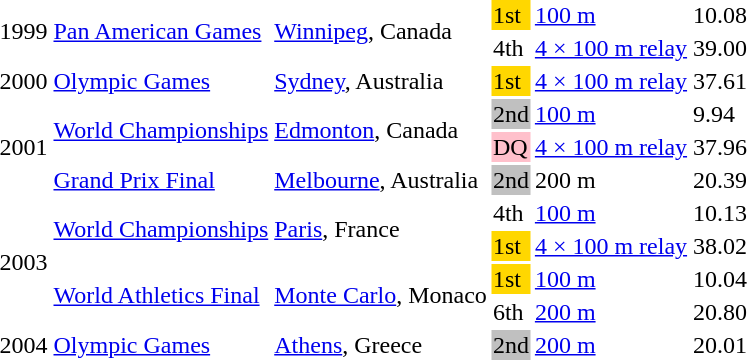<table>
<tr>
<td rowspan=2>1999</td>
<td rowspan=2><a href='#'>Pan American Games</a></td>
<td rowspan=2><a href='#'>Winnipeg</a>, Canada</td>
<td bgcolor=gold>1st</td>
<td><a href='#'>100 m</a></td>
<td>10.08</td>
</tr>
<tr>
<td>4th</td>
<td><a href='#'>4 × 100 m relay</a></td>
<td>39.00</td>
</tr>
<tr>
<td>2000</td>
<td><a href='#'>Olympic Games</a></td>
<td><a href='#'>Sydney</a>, Australia</td>
<td bgcolor=gold>1st</td>
<td><a href='#'>4 × 100 m relay</a></td>
<td>37.61</td>
</tr>
<tr>
<td rowspan=3>2001</td>
<td rowspan=2><a href='#'>World Championships</a></td>
<td rowspan=2><a href='#'>Edmonton</a>, Canada</td>
<td bgcolor=silver>2nd</td>
<td><a href='#'>100 m</a></td>
<td>9.94</td>
</tr>
<tr>
<td bgcolor=pink>DQ</td>
<td><a href='#'>4 × 100 m relay</a></td>
<td>37.96</td>
</tr>
<tr>
<td><a href='#'>Grand Prix Final</a></td>
<td><a href='#'>Melbourne</a>, Australia</td>
<td bgcolor=silver>2nd</td>
<td>200 m</td>
<td>20.39</td>
</tr>
<tr>
<td rowspan=4>2003</td>
<td rowspan=2><a href='#'>World Championships</a></td>
<td rowspan=2><a href='#'>Paris</a>, France</td>
<td>4th</td>
<td><a href='#'>100 m</a></td>
<td>10.13</td>
</tr>
<tr>
<td bgcolor=gold>1st</td>
<td><a href='#'>4 × 100 m relay</a></td>
<td>38.02</td>
</tr>
<tr>
<td rowspan=2><a href='#'>World Athletics Final</a></td>
<td rowspan=2><a href='#'>Monte Carlo</a>, Monaco</td>
<td bgcolor=gold>1st</td>
<td><a href='#'>100 m</a></td>
<td>10.04</td>
</tr>
<tr>
<td>6th</td>
<td><a href='#'>200 m</a></td>
<td>20.80</td>
</tr>
<tr>
<td>2004</td>
<td><a href='#'>Olympic Games</a></td>
<td><a href='#'>Athens</a>, Greece</td>
<td bgcolor=silver>2nd</td>
<td><a href='#'>200 m</a></td>
<td>20.01</td>
</tr>
</table>
